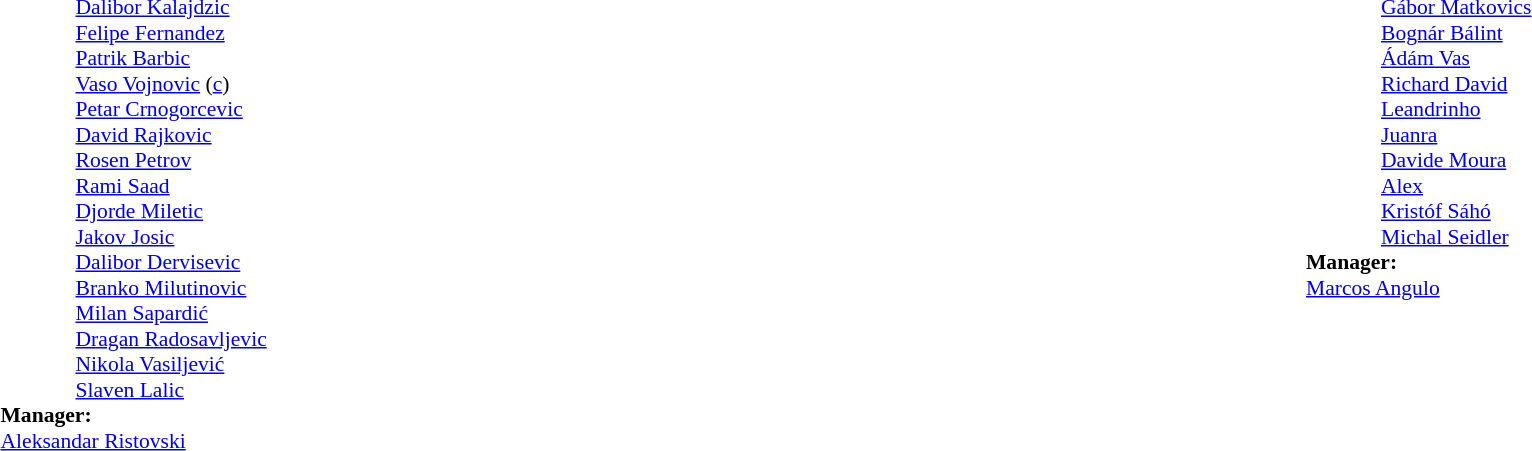<table width="100%">
<tr>
<td valign="top" width="50%"><br><table style="font-size:90%" cellspacing="0" cellpadding="0">
<tr>
<td colspan="4"></td>
</tr>
<tr>
<th width="25"></th>
<th width="25"></th>
</tr>
<tr>
<td></td>
<td></td>
<td><a href='#'>Dalibor Kalajdzic</a></td>
</tr>
<tr>
<td></td>
<td></td>
<td><a href='#'>Felipe Fernandez</a></td>
</tr>
<tr>
<td></td>
<td></td>
<td><a href='#'>Patrik Barbic</a></td>
</tr>
<tr>
<td></td>
<td></td>
<td><a href='#'>Vaso Vojnovic</a> (<a href='#'>c</a>)</td>
</tr>
<tr>
<td></td>
<td></td>
<td><a href='#'>Petar Crnogorcevic</a></td>
</tr>
<tr>
<td></td>
<td></td>
<td><a href='#'>David Rajkovic</a></td>
</tr>
<tr>
<td></td>
<td></td>
<td><a href='#'>Rosen Petrov</a></td>
</tr>
<tr>
<td></td>
<td></td>
<td><a href='#'>Rami Saad</a></td>
</tr>
<tr>
<td></td>
<td></td>
<td><a href='#'>Djorde Miletic</a></td>
</tr>
<tr>
<td></td>
<td></td>
<td><a href='#'>Jakov Josic</a></td>
</tr>
<tr>
<td></td>
<td></td>
<td><a href='#'>Dalibor Dervisevic</a></td>
</tr>
<tr>
<td></td>
<td></td>
<td><a href='#'>Branko Milutinovic</a></td>
</tr>
<tr>
<td></td>
<td></td>
<td><a href='#'>Milan Sapardić</a></td>
</tr>
<tr>
<td></td>
<td></td>
<td><a href='#'>Dragan Radosavljevic</a></td>
</tr>
<tr>
<td></td>
<td></td>
<td><a href='#'>Nikola Vasiljević</a></td>
</tr>
<tr>
<td></td>
<td></td>
<td><a href='#'>Slaven Lalic</a></td>
</tr>
<tr>
<td colspan="3"><strong>Manager:</strong></td>
</tr>
<tr>
<td colspan="4"> <a href='#'>Aleksandar Ristovski</a></td>
</tr>
</table>
</td>
<td valign="top"></td>
<td valign="top" width="50%"><br><table style="font-size:90%" cellspacing="0" cellpadding="0" align="center">
<tr>
<td colspan="4"></td>
</tr>
<tr>
<th width="25"></th>
<th width="25"></th>
</tr>
<tr>
<td></td>
<td></td>
<td><a href='#'>Gábor Matkovics</a></td>
</tr>
<tr>
<td></td>
<td></td>
<td><a href='#'>Bognár Bálint</a></td>
</tr>
<tr>
<td></td>
<td></td>
<td><a href='#'>Ádám Vas</a></td>
</tr>
<tr>
<td></td>
<td></td>
<td><a href='#'>Richard David</a></td>
</tr>
<tr>
<td></td>
<td></td>
<td><a href='#'>Leandrinho</a></td>
</tr>
<tr>
<td></td>
<td></td>
<td><a href='#'>Juanra</a></td>
</tr>
<tr>
<td></td>
<td></td>
<td><a href='#'>Davide Moura</a></td>
</tr>
<tr>
<td></td>
<td></td>
<td><a href='#'>Alex</a></td>
</tr>
<tr>
<td></td>
<td></td>
<td><a href='#'>Kristóf Sáhó</a></td>
</tr>
<tr>
<td></td>
<td></td>
<td><a href='#'>Michal Seidler</a></td>
</tr>
<tr>
<td colspan="3"><strong>Manager:</strong></td>
</tr>
<tr>
<td colspan="4"> <a href='#'>Marcos Angulo</a></td>
</tr>
</table>
</td>
</tr>
</table>
